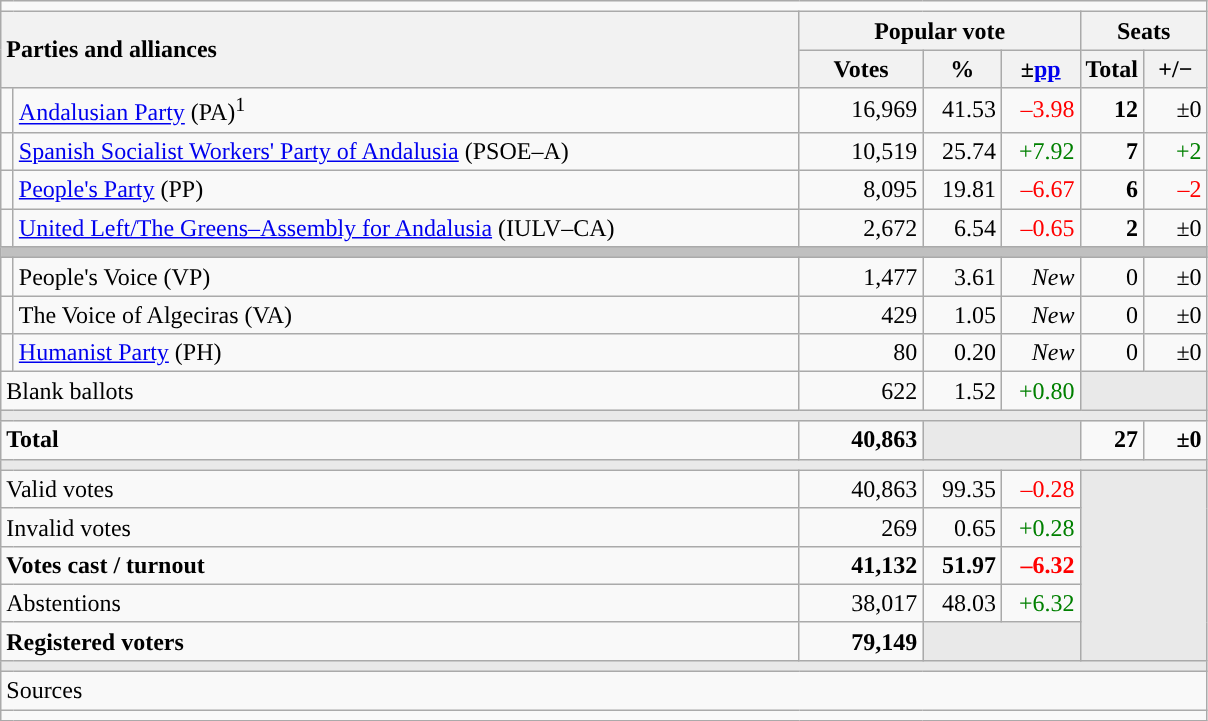<table class="wikitable" style="text-align:right;">
<tr>
<td colspan="7"></td>
</tr>
<tr>
<th style="text-align:left;" rowspan="2" colspan="2" width="525">Parties and alliances</th>
<th colspan="3">Popular vote</th>
<th colspan="2">Seats</th>
</tr>
<tr>
<th width="75">Votes</th>
<th width="45">%</th>
<th width="45">±<a href='#'>pp</a></th>
<th width="35">Total</th>
<th width="35">+/−</th>
</tr>
<tr>
<td width="1" style="color:inherit;background:"></td>
<td align="left"><a href='#'>Andalusian Party</a> (PA)<sup>1</sup></td>
<td>16,969</td>
<td>41.53</td>
<td style="color:red;">–3.98</td>
<td><strong>12</strong></td>
<td>±0</td>
</tr>
<tr>
<td style="color:inherit;background:"></td>
<td align="left"><a href='#'>Spanish Socialist Workers' Party of Andalusia</a> (PSOE–A)</td>
<td>10,519</td>
<td>25.74</td>
<td style="color:green;">+7.92</td>
<td><strong>7</strong></td>
<td style="color:green;">+2</td>
</tr>
<tr>
<td style="color:inherit;background:"></td>
<td align="left"><a href='#'>People's Party</a> (PP)</td>
<td>8,095</td>
<td>19.81</td>
<td style="color:red;">–6.67</td>
<td><strong>6</strong></td>
<td style="color:red;">–2</td>
</tr>
<tr>
<td style="color:inherit;background:"></td>
<td align="left"><a href='#'>United Left/The Greens–Assembly for Andalusia</a> (IULV–CA)</td>
<td>2,672</td>
<td>6.54</td>
<td style="color:red;">–0.65</td>
<td><strong>2</strong></td>
<td>±0</td>
</tr>
<tr>
<td colspan="7" bgcolor="#C0C0C0"></td>
</tr>
<tr>
<td style="color:inherit;background:"></td>
<td align="left">People's Voice (VP)</td>
<td>1,477</td>
<td>3.61</td>
<td><em>New</em></td>
<td>0</td>
<td>±0</td>
</tr>
<tr>
<td style="color:inherit;background:"></td>
<td align="left">The Voice of Algeciras (VA)</td>
<td>429</td>
<td>1.05</td>
<td><em>New</em></td>
<td>0</td>
<td>±0</td>
</tr>
<tr>
<td style="color:inherit;background:"></td>
<td align="left"><a href='#'>Humanist Party</a> (PH)</td>
<td>80</td>
<td>0.20</td>
<td><em>New</em></td>
<td>0</td>
<td>±0</td>
</tr>
<tr>
<td align="left" colspan="2">Blank ballots</td>
<td>622</td>
<td>1.52</td>
<td style="color:green;">+0.80</td>
<td bgcolor="#E9E9E9" colspan="2"></td>
</tr>
<tr>
<td colspan="7" bgcolor="#E9E9E9"></td>
</tr>
<tr style="font-weight:bold;">
<td align="left" colspan="2">Total</td>
<td>40,863</td>
<td bgcolor="#E9E9E9" colspan="2"></td>
<td>27</td>
<td>±0</td>
</tr>
<tr>
<td colspan="7" bgcolor="#E9E9E9"></td>
</tr>
<tr>
<td align="left" colspan="2">Valid votes</td>
<td>40,863</td>
<td>99.35</td>
<td style="color:red;">–0.28</td>
<td bgcolor="#E9E9E9" colspan="2" rowspan="5"></td>
</tr>
<tr>
<td align="left" colspan="2">Invalid votes</td>
<td>269</td>
<td>0.65</td>
<td style="color:green;">+0.28</td>
</tr>
<tr style="font-weight:bold;">
<td align="left" colspan="2">Votes cast / turnout</td>
<td>41,132</td>
<td>51.97</td>
<td style="color:red;">–6.32</td>
</tr>
<tr>
<td align="left" colspan="2">Abstentions</td>
<td>38,017</td>
<td>48.03</td>
<td style="color:green;">+6.32</td>
</tr>
<tr style="font-weight:bold;">
<td align="left" colspan="2">Registered voters</td>
<td>79,149</td>
<td bgcolor="#E9E9E9" colspan="2"></td>
</tr>
<tr>
<td colspan="7" bgcolor="#E9E9E9"></td>
</tr>
<tr>
<td align="left" colspan="7">Sources</td>
</tr>
<tr>
<td colspan="7" style="text-align:left; max-width:790px;"></td>
</tr>
</table>
